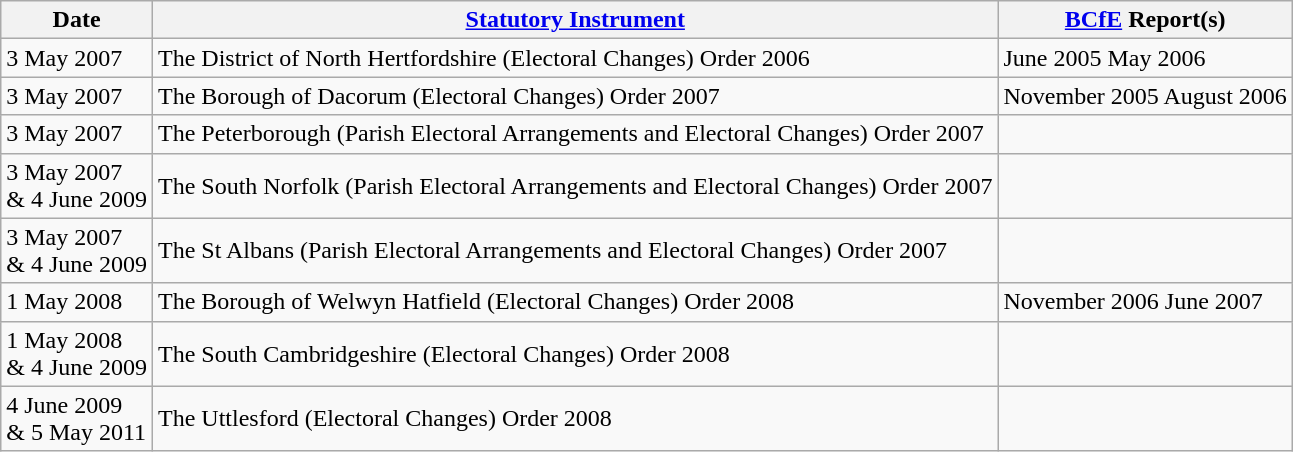<table class="wikitable sortable">
<tr>
<th>Date</th>
<th><a href='#'>Statutory Instrument</a></th>
<th><a href='#'>BCfE</a> Report(s)</th>
</tr>
<tr>
<td>3 May 2007</td>
<td>The District of North Hertfordshire (Electoral Changes) Order 2006</td>
<td> June 2005  May 2006</td>
</tr>
<tr>
<td>3 May 2007</td>
<td>The Borough of Dacorum (Electoral Changes) Order 2007</td>
<td> November 2005  August 2006</td>
</tr>
<tr>
<td>3 May 2007</td>
<td>The Peterborough (Parish Electoral Arrangements and Electoral Changes) Order 2007</td>
<td></td>
</tr>
<tr>
<td>3 May 2007<br>& 4 June 2009</td>
<td>The South Norfolk (Parish Electoral Arrangements and Electoral Changes) Order 2007</td>
<td></td>
</tr>
<tr>
<td>3 May 2007<br>& 4 June 2009</td>
<td>The St Albans (Parish Electoral Arrangements and Electoral Changes) Order 2007</td>
<td></td>
</tr>
<tr>
<td>1 May 2008</td>
<td>The Borough of Welwyn Hatfield (Electoral Changes) Order 2008</td>
<td> November 2006  June 2007</td>
</tr>
<tr>
<td>1 May 2008<br>& 4 June 2009</td>
<td>The South Cambridgeshire (Electoral Changes) Order 2008</td>
<td></td>
</tr>
<tr>
<td>4 June 2009<br>& 5 May 2011</td>
<td>The Uttlesford (Electoral Changes) Order 2008</td>
<td></td>
</tr>
</table>
